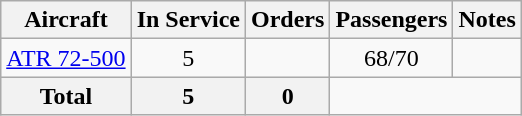<table class="wikitable" style="margin:1em auto; border-collapse:collapse;text-align:center;">
<tr>
<th>Aircraft</th>
<th>In Service</th>
<th>Orders</th>
<th>Passengers</th>
<th>Notes</th>
</tr>
<tr>
<td><a href='#'>ATR 72-500</a></td>
<td>5</td>
<td></td>
<td>68/70</td>
<td></td>
</tr>
<tr>
<th>Total</th>
<th>5</th>
<th>0</th>
</tr>
</table>
